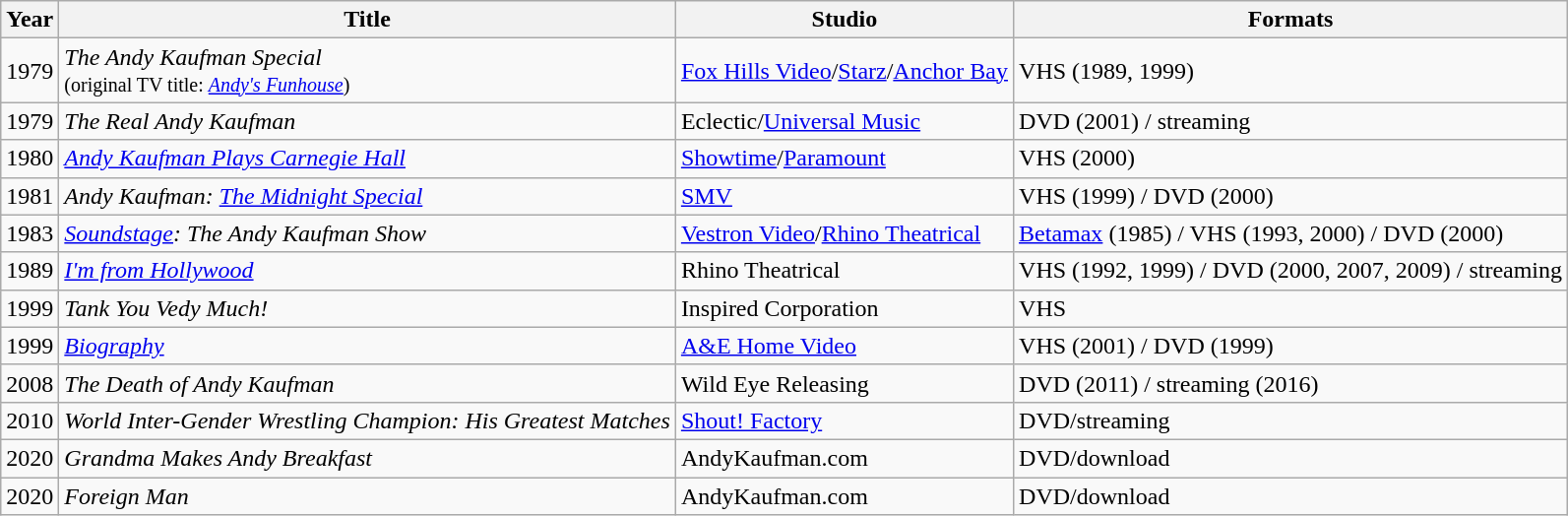<table class="wikitable">
<tr>
<th>Year</th>
<th>Title</th>
<th>Studio</th>
<th>Formats</th>
</tr>
<tr>
<td>1979</td>
<td><em>The Andy Kaufman Special</em> <br><small>(original TV title: <em><a href='#'>Andy's Funhouse</a></em>)</small></td>
<td><a href='#'>Fox Hills Video</a>/<a href='#'>Starz</a>/<a href='#'>Anchor Bay</a></td>
<td>VHS (1989, 1999)</td>
</tr>
<tr>
<td>1979</td>
<td><em>The Real Andy Kaufman</em></td>
<td>Eclectic/<a href='#'>Universal Music</a></td>
<td>DVD (2001) / streaming</td>
</tr>
<tr>
<td>1980</td>
<td><em><a href='#'>Andy Kaufman Plays Carnegie Hall</a></em></td>
<td><a href='#'>Showtime</a>/<a href='#'>Paramount</a></td>
<td>VHS (2000)</td>
</tr>
<tr>
<td>1981</td>
<td><em>Andy Kaufman: <a href='#'>The Midnight Special</a></em></td>
<td><a href='#'>SMV</a></td>
<td>VHS (1999) / DVD (2000)</td>
</tr>
<tr>
<td>1983</td>
<td><em><a href='#'>Soundstage</a>: The Andy Kaufman Show</em></td>
<td><a href='#'>Vestron Video</a>/<a href='#'>Rhino Theatrical</a></td>
<td><a href='#'>Betamax</a> (1985) / VHS (1993, 2000) / DVD (2000)</td>
</tr>
<tr>
<td>1989</td>
<td><em><a href='#'>I'm from Hollywood</a></em></td>
<td>Rhino Theatrical</td>
<td>VHS (1992, 1999) / DVD (2000, 2007, 2009) / streaming</td>
</tr>
<tr>
<td>1999</td>
<td><em>Tank You Vedy Much!</em></td>
<td>Inspired Corporation</td>
<td>VHS</td>
</tr>
<tr>
<td>1999</td>
<td><em><a href='#'>Biography</a></em></td>
<td><a href='#'>A&E Home Video</a></td>
<td>VHS (2001) / DVD (1999)</td>
</tr>
<tr>
<td>2008</td>
<td><em>The Death of Andy Kaufman</em></td>
<td>Wild Eye Releasing</td>
<td>DVD (2011) / streaming (2016)</td>
</tr>
<tr>
<td>2010</td>
<td><em>World Inter-Gender Wrestling Champion: His Greatest Matches</em></td>
<td><a href='#'>Shout! Factory</a></td>
<td>DVD/streaming</td>
</tr>
<tr>
<td>2020</td>
<td><em>Grandma Makes Andy Breakfast</em></td>
<td>AndyKaufman.com</td>
<td>DVD/download</td>
</tr>
<tr>
<td>2020</td>
<td><em>Foreign Man</em></td>
<td>AndyKaufman.com</td>
<td>DVD/download</td>
</tr>
</table>
